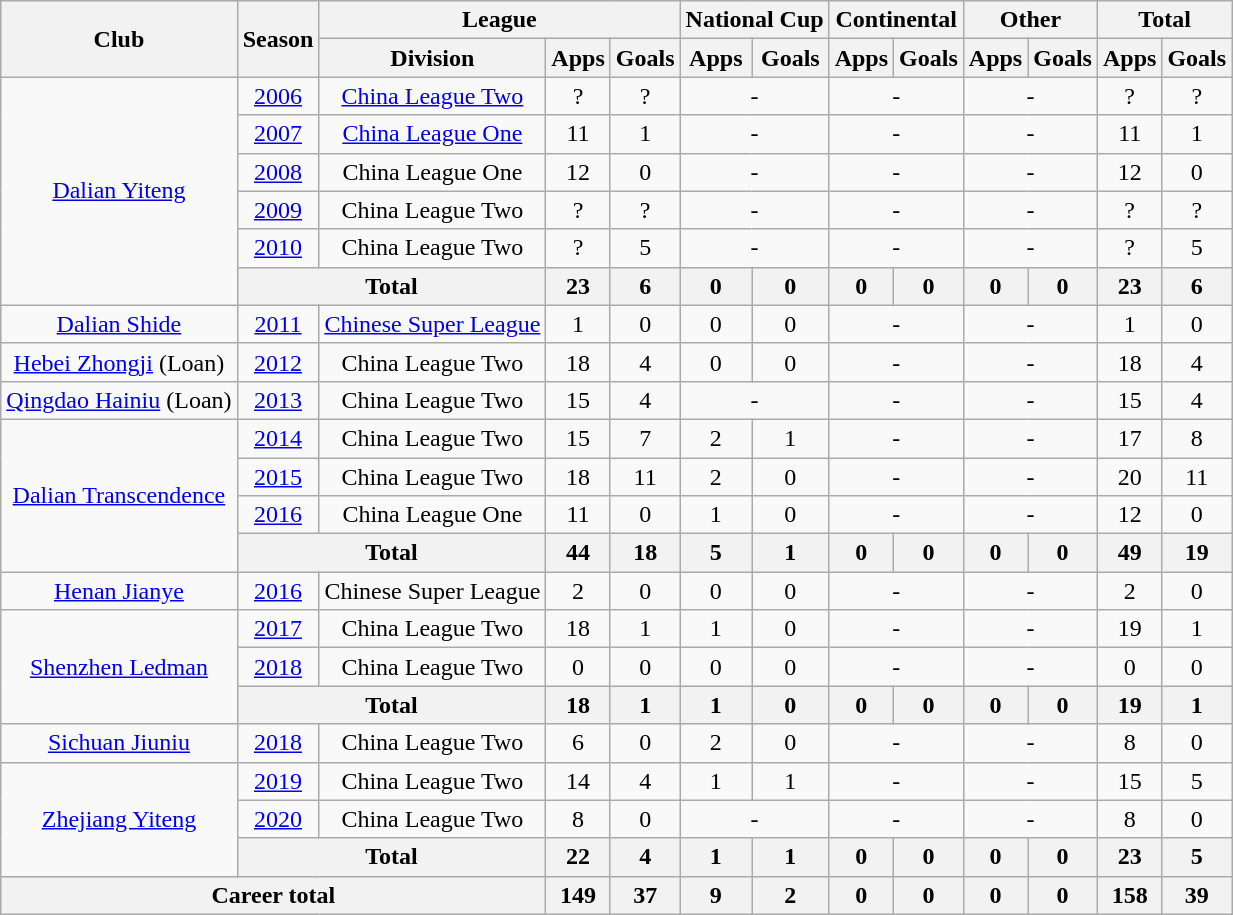<table class="wikitable" style="text-align: center">
<tr>
<th rowspan="2">Club</th>
<th rowspan="2">Season</th>
<th colspan="3">League</th>
<th colspan="2">National Cup</th>
<th colspan="2">Continental</th>
<th colspan="2">Other</th>
<th colspan="2">Total</th>
</tr>
<tr>
<th>Division</th>
<th>Apps</th>
<th>Goals</th>
<th>Apps</th>
<th>Goals</th>
<th>Apps</th>
<th>Goals</th>
<th>Apps</th>
<th>Goals</th>
<th>Apps</th>
<th>Goals</th>
</tr>
<tr>
<td rowspan=6><a href='#'>Dalian Yiteng</a></td>
<td><a href='#'>2006</a></td>
<td><a href='#'>China League Two</a></td>
<td>?</td>
<td>?</td>
<td colspan="2">-</td>
<td colspan="2">-</td>
<td colspan="2">-</td>
<td>?</td>
<td>?</td>
</tr>
<tr>
<td><a href='#'>2007</a></td>
<td><a href='#'>China League One</a></td>
<td>11</td>
<td>1</td>
<td colspan="2">-</td>
<td colspan="2">-</td>
<td colspan="2">-</td>
<td>11</td>
<td>1</td>
</tr>
<tr>
<td><a href='#'>2008</a></td>
<td>China League One</td>
<td>12</td>
<td>0</td>
<td colspan="2">-</td>
<td colspan="2">-</td>
<td colspan="2">-</td>
<td>12</td>
<td>0</td>
</tr>
<tr>
<td><a href='#'>2009</a></td>
<td>China League Two</td>
<td>?</td>
<td>?</td>
<td colspan="2">-</td>
<td colspan="2">-</td>
<td colspan="2">-</td>
<td>?</td>
<td>?</td>
</tr>
<tr>
<td><a href='#'>2010</a></td>
<td>China League Two</td>
<td>?</td>
<td>5</td>
<td colspan="2">-</td>
<td colspan="2">-</td>
<td colspan="2">-</td>
<td>?</td>
<td>5</td>
</tr>
<tr>
<th colspan="2"><strong>Total</strong></th>
<th>23</th>
<th>6</th>
<th>0</th>
<th>0</th>
<th>0</th>
<th>0</th>
<th>0</th>
<th>0</th>
<th>23</th>
<th>6</th>
</tr>
<tr>
<td><a href='#'>Dalian Shide</a></td>
<td><a href='#'>2011</a></td>
<td><a href='#'>Chinese Super League</a></td>
<td>1</td>
<td>0</td>
<td>0</td>
<td>0</td>
<td colspan="2">-</td>
<td colspan="2">-</td>
<td>1</td>
<td>0</td>
</tr>
<tr>
<td><a href='#'>Hebei Zhongji</a> (Loan)</td>
<td><a href='#'>2012</a></td>
<td>China League Two</td>
<td>18</td>
<td>4</td>
<td>0</td>
<td>0</td>
<td colspan="2">-</td>
<td colspan="2">-</td>
<td>18</td>
<td>4</td>
</tr>
<tr>
<td><a href='#'>Qingdao Hainiu</a> (Loan)</td>
<td><a href='#'>2013</a></td>
<td>China League Two</td>
<td>15</td>
<td>4</td>
<td colspan="2">-</td>
<td colspan="2">-</td>
<td colspan="2">-</td>
<td>15</td>
<td>4</td>
</tr>
<tr>
<td rowspan=4><a href='#'>Dalian Transcendence</a></td>
<td><a href='#'>2014</a></td>
<td>China League Two</td>
<td>15</td>
<td>7</td>
<td>2</td>
<td>1</td>
<td colspan="2">-</td>
<td colspan="2">-</td>
<td>17</td>
<td>8</td>
</tr>
<tr>
<td><a href='#'>2015</a></td>
<td>China League Two</td>
<td>18</td>
<td>11</td>
<td>2</td>
<td>0</td>
<td colspan="2">-</td>
<td colspan="2">-</td>
<td>20</td>
<td>11</td>
</tr>
<tr>
<td><a href='#'>2016</a></td>
<td>China League One</td>
<td>11</td>
<td>0</td>
<td>1</td>
<td>0</td>
<td colspan="2">-</td>
<td colspan="2">-</td>
<td>12</td>
<td>0</td>
</tr>
<tr>
<th colspan="2"><strong>Total</strong></th>
<th>44</th>
<th>18</th>
<th>5</th>
<th>1</th>
<th>0</th>
<th>0</th>
<th>0</th>
<th>0</th>
<th>49</th>
<th>19</th>
</tr>
<tr>
<td><a href='#'>Henan Jianye</a></td>
<td><a href='#'>2016</a></td>
<td>Chinese Super League</td>
<td>2</td>
<td>0</td>
<td>0</td>
<td>0</td>
<td colspan="2">-</td>
<td colspan="2">-</td>
<td>2</td>
<td>0</td>
</tr>
<tr>
<td rowspan=3><a href='#'>Shenzhen Ledman</a></td>
<td><a href='#'>2017</a></td>
<td>China League Two</td>
<td>18</td>
<td>1</td>
<td>1</td>
<td>0</td>
<td colspan="2">-</td>
<td colspan="2">-</td>
<td>19</td>
<td>1</td>
</tr>
<tr>
<td><a href='#'>2018</a></td>
<td>China League Two</td>
<td>0</td>
<td>0</td>
<td>0</td>
<td>0</td>
<td colspan="2">-</td>
<td colspan="2">-</td>
<td>0</td>
<td>0</td>
</tr>
<tr>
<th colspan="2"><strong>Total</strong></th>
<th>18</th>
<th>1</th>
<th>1</th>
<th>0</th>
<th>0</th>
<th>0</th>
<th>0</th>
<th>0</th>
<th>19</th>
<th>1</th>
</tr>
<tr>
<td><a href='#'>Sichuan Jiuniu</a></td>
<td><a href='#'>2018</a></td>
<td>China League Two</td>
<td>6</td>
<td>0</td>
<td>2</td>
<td>0</td>
<td colspan="2">-</td>
<td colspan="2">-</td>
<td>8</td>
<td>0</td>
</tr>
<tr>
<td rowspan=3><a href='#'>Zhejiang Yiteng</a></td>
<td><a href='#'>2019</a></td>
<td>China League Two</td>
<td>14</td>
<td>4</td>
<td>1</td>
<td>1</td>
<td colspan="2">-</td>
<td colspan="2">-</td>
<td>15</td>
<td>5</td>
</tr>
<tr>
<td><a href='#'>2020</a></td>
<td>China League Two</td>
<td>8</td>
<td>0</td>
<td colspan="2">-</td>
<td colspan="2">-</td>
<td colspan="2">-</td>
<td>8</td>
<td>0</td>
</tr>
<tr>
<th colspan="2"><strong>Total</strong></th>
<th>22</th>
<th>4</th>
<th>1</th>
<th>1</th>
<th>0</th>
<th>0</th>
<th>0</th>
<th>0</th>
<th>23</th>
<th>5</th>
</tr>
<tr>
<th colspan=3>Career total</th>
<th>149</th>
<th>37</th>
<th>9</th>
<th>2</th>
<th>0</th>
<th>0</th>
<th>0</th>
<th>0</th>
<th>158</th>
<th>39</th>
</tr>
</table>
